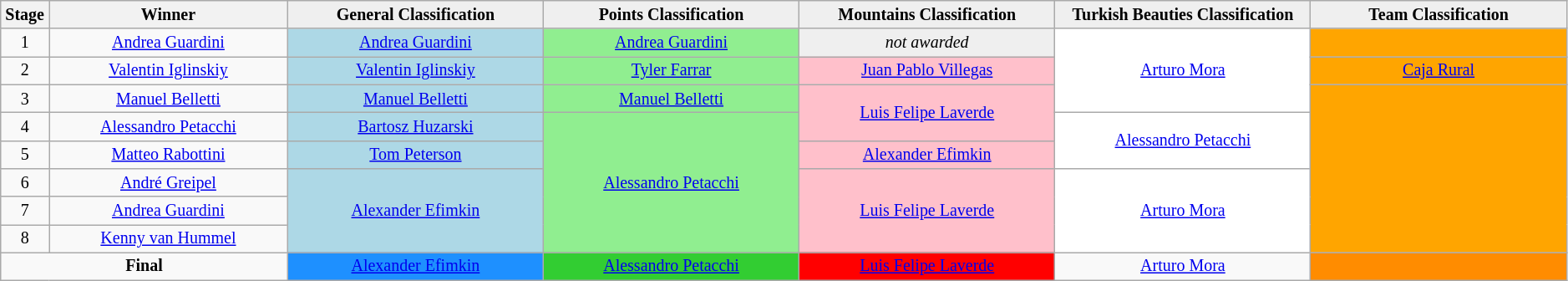<table class="wikitable" style="text-align: center; font-size:smaller;">
<tr>
<th width="1%">Stage</th>
<th width="14%">Winner</th>
<th style="background:#EFEFEF;" width="15%">General Classification<br></th>
<th style="background:#EFEFEF;" width="15%">Points Classification<br></th>
<th style="background:#EFEFEF;" width="15%">Mountains Classification<br></th>
<th style="background:#EFEFEF;" width="15%">Turkish Beauties Classification<br></th>
<th style="background:#EFEFEF;" width="15%">Team Classification</th>
</tr>
<tr>
<td>1</td>
<td><a href='#'>Andrea Guardini</a></td>
<td style="background-color:lightblue;" rowspan="1"><a href='#'>Andrea Guardini</a></td>
<td style="background-color:lightgreen;" rowspan="1"><a href='#'>Andrea Guardini</a></td>
<td style="background:#EFEFEF;"><em>not awarded</em></td>
<td style="background-color:white;" rowspan="3"><a href='#'>Arturo Mora</a></td>
<td style="background:orange;" rowspan="1"></td>
</tr>
<tr>
<td>2</td>
<td><a href='#'>Valentin Iglinskiy</a></td>
<td style="background-color:lightblue;" rowspan="1"><a href='#'>Valentin Iglinskiy</a></td>
<td style="background-color:lightgreen;" rowspan="1"><a href='#'>Tyler Farrar</a></td>
<td style="background-color:pink;" rowspan="1"><a href='#'>Juan Pablo Villegas</a></td>
<td style="background-color:orange;" rowspan="1"><a href='#'>Caja Rural</a></td>
</tr>
<tr>
<td>3</td>
<td><a href='#'>Manuel Belletti</a></td>
<td style="background-color:lightblue;" rowspan="1"><a href='#'>Manuel Belletti</a></td>
<td style="background-color:lightgreen;" rowspan="1"><a href='#'>Manuel Belletti</a></td>
<td style="background-color:pink;" rowspan="2"><a href='#'>Luis Felipe Laverde</a></td>
<td style="background-color:orange;" rowspan="6"></td>
</tr>
<tr>
<td>4</td>
<td><a href='#'>Alessandro Petacchi</a></td>
<td style="background-color:lightblue;" rowspan="1"><a href='#'>Bartosz Huzarski</a></td>
<td style="background-color:lightgreen;" rowspan="5"><a href='#'>Alessandro Petacchi</a></td>
<td style="background-color:white;" rowspan="2"><a href='#'>Alessandro Petacchi</a></td>
</tr>
<tr>
<td>5</td>
<td><a href='#'>Matteo Rabottini</a></td>
<td style="background-color:lightblue;" rowspan="1"><a href='#'>Tom Peterson</a></td>
<td style="background-color:pink;" rowspan="1"><a href='#'>Alexander Efimkin</a></td>
</tr>
<tr>
<td>6</td>
<td><a href='#'>André Greipel</a></td>
<td style="background-color:lightblue;" rowspan="3"><a href='#'>Alexander Efimkin</a></td>
<td style="background-color:pink;" rowspan="3"><a href='#'>Luis Felipe Laverde</a></td>
<td style="background-color:white;" rowspan="3"><a href='#'>Arturo Mora</a></td>
</tr>
<tr>
<td>7</td>
<td><a href='#'>Andrea Guardini</a></td>
</tr>
<tr>
<td>8</td>
<td><a href='#'>Kenny van Hummel</a></td>
</tr>
<tr>
<td colspan="2"><strong>Final</strong><br></td>
<td style="background-color:dodgerblue;" rowspan="1"><a href='#'>Alexander Efimkin</a></td>
<td style="background-color:limegreen;" rowspan="1"><a href='#'>Alessandro Petacchi</a></td>
<td style="background-color:red;" rowspan="1"><a href='#'>Luis Felipe Laverde</a></td>
<td style="background-color:offwhite;" rowspan="1"><a href='#'>Arturo Mora</a></td>
<td style="background-color:darkorange;" rowspan="1"></td>
</tr>
</table>
